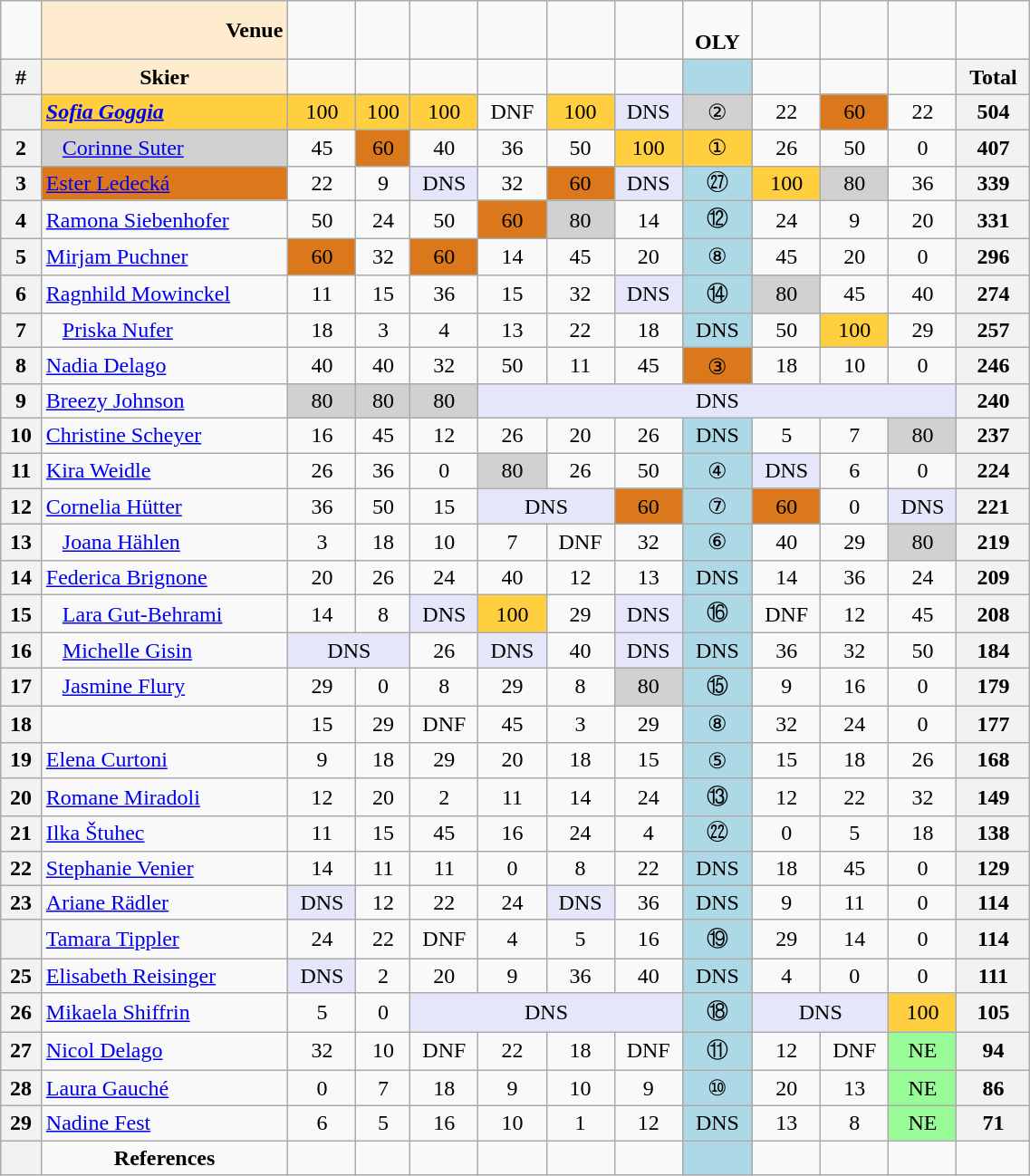<table class="wikitable" width=60% style="font-size:100%; text-align:center;">
<tr>
<td></td>
<td align=right bgcolor=ffebcd><strong>Venue</strong></td>
<td></td>
<td></td>
<td></td>
<td></td>
<td></td>
<td></td>
<td><br><strong>OLY</strong></td>
<td></td>
<td></td>
<td></td>
</tr>
<tr>
<th>#</th>
<td bgcolor=ffebcd><strong>Skier</strong></td>
<td></td>
<td></td>
<td></td>
<td></td>
<td></td>
<td></td>
<td bgcolor=add8e6></td>
<td></td>
<td></td>
<td></td>
<th>Total</th>
</tr>
<tr>
<th></th>
<td align=left bgcolor=ffcf40> <strong><em><a href='#'>Sofia Goggia</a></em></strong></td>
<td bgcolor=ffcf40>100</td>
<td bgcolor=ffcf40>100</td>
<td bgcolor=ffcf40>100</td>
<td>DNF</td>
<td bgcolor=ffcf40>100</td>
<td bgcolor=lavender>DNS</td>
<td bgcolor=d1d1d1>②</td>
<td>22</td>
<td bgcolor=db781b>60</td>
<td>22</td>
<th>504</th>
</tr>
<tr>
<th>2</th>
<td align=left bgcolor=d1d1d1>   <a href='#'>Corinne Suter</a></td>
<td>45</td>
<td bgcolor=db781b>60</td>
<td>40</td>
<td>36</td>
<td>50</td>
<td bgcolor=ffcf40>100</td>
<td bgcolor=ffcf40>①</td>
<td>26</td>
<td>50</td>
<td>0</td>
<th>407</th>
</tr>
<tr>
<th>3</th>
<td align=left bgcolor=db781b> <a href='#'>Ester Ledecká</a></td>
<td>22</td>
<td>9</td>
<td bgcolor=lavender>DNS</td>
<td>32</td>
<td bgcolor=db781b>60</td>
<td bgcolor=lavender>DNS</td>
<td bgcolor=add8e6>㉗</td>
<td bgcolor=ffcf40>100</td>
<td bgcolor=d1d1d1>80</td>
<td>36</td>
<th>339</th>
</tr>
<tr>
<th>4</th>
<td align=left> <a href='#'>Ramona Siebenhofer</a></td>
<td>50</td>
<td>24</td>
<td>50</td>
<td bgcolor=db781b>60</td>
<td bgcolor=d1d1d1>80</td>
<td>14</td>
<td bgcolor=add8e6>⑫</td>
<td>24</td>
<td>9</td>
<td>20</td>
<th>331</th>
</tr>
<tr>
<th>5</th>
<td align=left> <a href='#'>Mirjam Puchner</a></td>
<td bgcolor=db781b>60</td>
<td>32</td>
<td bgcolor=db781b>60</td>
<td>14</td>
<td>45</td>
<td>20</td>
<td bgcolor=add8e6>⑧</td>
<td>45</td>
<td>20</td>
<td>0</td>
<th>296</th>
</tr>
<tr>
<th>6</th>
<td align=left> <a href='#'>Ragnhild Mowinckel</a></td>
<td>11</td>
<td>15</td>
<td>36</td>
<td>15</td>
<td>32</td>
<td bgcolor=lavender>DNS</td>
<td bgcolor=add8e6>⑭</td>
<td bgcolor=d1d1d1>80</td>
<td>45</td>
<td>40</td>
<th>274</th>
</tr>
<tr>
<th>7</th>
<td align=left>   <a href='#'>Priska Nufer</a></td>
<td>18</td>
<td>3</td>
<td>4</td>
<td>13</td>
<td>22</td>
<td>18</td>
<td bgcolor=add8e6>DNS</td>
<td>50</td>
<td bgcolor=ffcf40>100</td>
<td>29</td>
<th>257</th>
</tr>
<tr>
<th>8</th>
<td align=left> <a href='#'>Nadia Delago</a></td>
<td>40</td>
<td>40</td>
<td>32</td>
<td>50</td>
<td>11</td>
<td>45</td>
<td bgcolor=db781b>③</td>
<td>18</td>
<td>10</td>
<td>0</td>
<th>246</th>
</tr>
<tr>
<th>9</th>
<td align=left> <a href='#'>Breezy Johnson</a></td>
<td bgcolor=d1d1d1>80</td>
<td bgcolor=d1d1d1>80</td>
<td bgcolor=d1d1d1>80</td>
<td colspan=7 bgcolor=lavender>DNS</td>
<th>240</th>
</tr>
<tr>
<th>10</th>
<td align=left> <a href='#'>Christine Scheyer</a></td>
<td>16</td>
<td>45</td>
<td>12</td>
<td>26</td>
<td>20</td>
<td>26</td>
<td bgcolor=add8e6>DNS</td>
<td>5</td>
<td>7</td>
<td bgcolor=d1d1d1>80</td>
<th>237</th>
</tr>
<tr>
<th>11</th>
<td align=left> <a href='#'>Kira Weidle</a></td>
<td>26</td>
<td>36</td>
<td>0</td>
<td bgcolor=d1d1d1>80</td>
<td>26</td>
<td>50</td>
<td bgcolor=add8e6>④</td>
<td bgcolor=lavender>DNS</td>
<td>6</td>
<td>0</td>
<th>224</th>
</tr>
<tr>
<th>12</th>
<td align=left> <a href='#'>Cornelia Hütter</a></td>
<td>36</td>
<td>50</td>
<td>15</td>
<td colspan=2 bgcolor=lavender>DNS</td>
<td bgcolor=db781b>60</td>
<td bgcolor=add8e6>⑦</td>
<td bgcolor=db781b>60</td>
<td>0</td>
<td bgcolor=lavender>DNS</td>
<th>221</th>
</tr>
<tr>
<th>13</th>
<td align=left>   <a href='#'>Joana Hählen</a></td>
<td>3</td>
<td>18</td>
<td>10</td>
<td>7</td>
<td>DNF</td>
<td>32</td>
<td bgcolor=add8e6>⑥</td>
<td>40</td>
<td>29</td>
<td bgcolor=d1d1d1>80</td>
<th>219</th>
</tr>
<tr>
<th>14</th>
<td align=left> <a href='#'>Federica Brignone</a></td>
<td>20</td>
<td>26</td>
<td>24</td>
<td>40</td>
<td>12</td>
<td>13</td>
<td bgcolor=add8e6>DNS</td>
<td>14</td>
<td>36</td>
<td>24</td>
<th>209</th>
</tr>
<tr>
<th>15</th>
<td align=left>   <a href='#'>Lara Gut-Behrami</a></td>
<td>14</td>
<td>8</td>
<td bgcolor=lavender>DNS</td>
<td bgcolor=ffcf40>100</td>
<td>29</td>
<td bgcolor=lavender>DNS</td>
<td bgcolor=add8e6>⑯</td>
<td>DNF</td>
<td>12</td>
<td>45</td>
<th>208</th>
</tr>
<tr>
<th>16</th>
<td align=left>   <a href='#'>Michelle Gisin</a></td>
<td colspan=2 bgcolor=lavender>DNS</td>
<td>26</td>
<td bgcolor=lavender>DNS</td>
<td>40</td>
<td bgcolor=lavender>DNS</td>
<td bgcolor=add8e6>DNS</td>
<td>36</td>
<td>32</td>
<td>50</td>
<th>184</th>
</tr>
<tr>
<th>17</th>
<td align=left>   <a href='#'>Jasmine Flury</a></td>
<td>29</td>
<td>0</td>
<td>8</td>
<td>29</td>
<td>8</td>
<td bgcolor=d1d1d1>80</td>
<td bgcolor=add8e6>⑮</td>
<td>9</td>
<td>16</td>
<td>0</td>
<th>179</th>
</tr>
<tr>
<th>18</th>
<td align=left></td>
<td>15</td>
<td>29</td>
<td>DNF</td>
<td>45</td>
<td>3</td>
<td>29</td>
<td bgcolor=add8e6>⑧</td>
<td>32</td>
<td>24</td>
<td>0</td>
<th>177</th>
</tr>
<tr>
<th>19</th>
<td align=left> <a href='#'>Elena Curtoni</a></td>
<td>9</td>
<td>18</td>
<td>29</td>
<td>20</td>
<td>18</td>
<td>15</td>
<td bgcolor=add8e6>⑤</td>
<td>15</td>
<td>18</td>
<td>26</td>
<th>168</th>
</tr>
<tr>
<th>20</th>
<td align=left> <a href='#'>Romane Miradoli</a></td>
<td>12</td>
<td>20</td>
<td>2</td>
<td>11</td>
<td>14</td>
<td>24</td>
<td bgcolor=add8e6>⑬</td>
<td>12</td>
<td>22</td>
<td>32</td>
<th>149</th>
</tr>
<tr>
<th>21</th>
<td align=left> <a href='#'>Ilka Štuhec</a></td>
<td>11</td>
<td>15</td>
<td>45</td>
<td>16</td>
<td>24</td>
<td>4</td>
<td bgcolor=add8e6>㉒</td>
<td>0</td>
<td>5</td>
<td>18</td>
<th>138</th>
</tr>
<tr>
<th>22</th>
<td align=left> <a href='#'>Stephanie Venier</a></td>
<td>14</td>
<td>11</td>
<td>11</td>
<td>0</td>
<td>8</td>
<td>22</td>
<td bgcolor=add8e6>DNS</td>
<td>18</td>
<td>45</td>
<td>0</td>
<th>129</th>
</tr>
<tr>
<th>23</th>
<td align=left> <a href='#'>Ariane Rädler</a></td>
<td bgcolor=lavender>DNS</td>
<td>12</td>
<td>22</td>
<td>24</td>
<td bgcolor=lavender>DNS</td>
<td>36</td>
<td bgcolor=add8e6>DNS</td>
<td>9</td>
<td>11</td>
<td>0</td>
<th>114</th>
</tr>
<tr>
<th></th>
<td align=left> <a href='#'>Tamara Tippler</a></td>
<td>24</td>
<td>22</td>
<td>DNF</td>
<td>4</td>
<td>5</td>
<td>16</td>
<td bgcolor=add8e6>⑲</td>
<td>29</td>
<td>14</td>
<td>0</td>
<th>114</th>
</tr>
<tr>
<th>25</th>
<td align=left> <a href='#'>Elisabeth Reisinger</a></td>
<td bgcolor=lavender>DNS</td>
<td>2</td>
<td>20</td>
<td>9</td>
<td>36</td>
<td>40</td>
<td bgcolor=add8e6>DNS</td>
<td>4</td>
<td>0</td>
<td>0</td>
<th>111</th>
</tr>
<tr>
<th>26</th>
<td align=left> <a href='#'>Mikaela Shiffrin</a></td>
<td>5</td>
<td>0</td>
<td colspan=4 bgcolor=lavender>DNS</td>
<td bgcolor=add8e6>⑱</td>
<td colspan=2 bgcolor=lavender>DNS</td>
<td bgcolor=ffcf40>100</td>
<th>105</th>
</tr>
<tr>
<th>27</th>
<td align=left> <a href='#'>Nicol Delago</a></td>
<td>32</td>
<td>10</td>
<td>DNF</td>
<td>22</td>
<td>18</td>
<td>DNF</td>
<td bgcolor=add8e6>⑪</td>
<td>12</td>
<td>DNF</td>
<td bgcolor=palegreen>NE</td>
<th>94</th>
</tr>
<tr>
<th>28</th>
<td align=left> <a href='#'>Laura Gauché</a></td>
<td>0</td>
<td>7</td>
<td>18</td>
<td>9</td>
<td>10</td>
<td>9</td>
<td bgcolor=add8e6>⑩</td>
<td>20</td>
<td>13</td>
<td bgcolor=palegreen>NE</td>
<th>86</th>
</tr>
<tr>
<th>29</th>
<td align=left> <a href='#'>Nadine Fest</a></td>
<td>6</td>
<td>5</td>
<td>16</td>
<td>10</td>
<td>1</td>
<td>12</td>
<td bgcolor=add8e6>DNS</td>
<td>13</td>
<td>8</td>
<td bgcolor=palegreen>NE</td>
<th>71</th>
</tr>
<tr>
<th></th>
<td align=center><strong>References</strong></td>
<td></td>
<td></td>
<td></td>
<td></td>
<td></td>
<td></td>
<td bgcolor=add8e6></td>
<td></td>
<td></td>
<td></td>
</tr>
</table>
